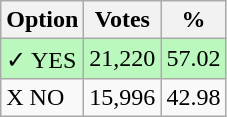<table class="wikitable">
<tr>
<th>Option</th>
<th>Votes</th>
<th>%</th>
</tr>
<tr>
<td style=background:#bbf8be>✓ YES</td>
<td style=background:#bbf8be>21,220</td>
<td style=background:#bbf8be>57.02</td>
</tr>
<tr>
<td>X NO</td>
<td>15,996</td>
<td>42.98</td>
</tr>
</table>
